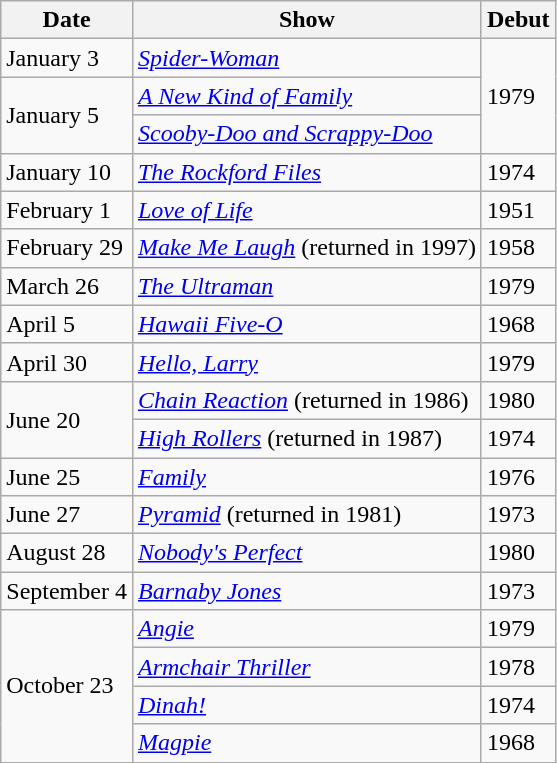<table class="wikitable sortable">
<tr>
<th>Date</th>
<th>Show</th>
<th>Debut</th>
</tr>
<tr>
<td>January 3</td>
<td><em><a href='#'>Spider-Woman</a></em></td>
<td rowspan="3">1979</td>
</tr>
<tr>
<td rowspan="2">January 5</td>
<td><em><a href='#'>A New Kind of Family</a></em></td>
</tr>
<tr>
<td><em><a href='#'>Scooby-Doo and Scrappy-Doo</a></em></td>
</tr>
<tr>
<td>January 10</td>
<td><em><a href='#'>The Rockford Files</a></em></td>
<td>1974</td>
</tr>
<tr>
<td>February 1</td>
<td><em><a href='#'>Love of Life</a></em></td>
<td>1951</td>
</tr>
<tr>
<td>February 29</td>
<td><em><a href='#'>Make Me Laugh</a></em> (returned in 1997)</td>
<td>1958</td>
</tr>
<tr>
<td>March 26</td>
<td><em><a href='#'>The Ultraman</a></em></td>
<td>1979</td>
</tr>
<tr>
<td>April 5</td>
<td><em><a href='#'>Hawaii Five-O</a></em></td>
<td>1968</td>
</tr>
<tr>
<td>April 30</td>
<td><em><a href='#'>Hello, Larry</a></em></td>
<td>1979</td>
</tr>
<tr>
<td rowspan="2">June 20</td>
<td><em><a href='#'>Chain Reaction</a></em> (returned in 1986)</td>
<td>1980</td>
</tr>
<tr>
<td><em><a href='#'>High Rollers</a></em> (returned in 1987)</td>
<td>1974</td>
</tr>
<tr>
<td>June 25</td>
<td><em><a href='#'>Family</a></em></td>
<td>1976</td>
</tr>
<tr>
<td>June 27</td>
<td><em><a href='#'>Pyramid</a></em> (returned in 1981)</td>
<td>1973</td>
</tr>
<tr>
<td>August 28</td>
<td><em><a href='#'>Nobody's Perfect</a></em></td>
<td>1980</td>
</tr>
<tr>
<td>September 4</td>
<td><em><a href='#'>Barnaby Jones</a></em></td>
<td>1973</td>
</tr>
<tr>
<td rowspan="4">October 23</td>
<td><em><a href='#'>Angie</a></em></td>
<td>1979</td>
</tr>
<tr>
<td><em><a href='#'>Armchair Thriller</a></em></td>
<td>1978</td>
</tr>
<tr>
<td><em><a href='#'>Dinah!</a></em></td>
<td>1974</td>
</tr>
<tr>
<td><em><a href='#'>Magpie</a></em></td>
<td>1968</td>
</tr>
</table>
